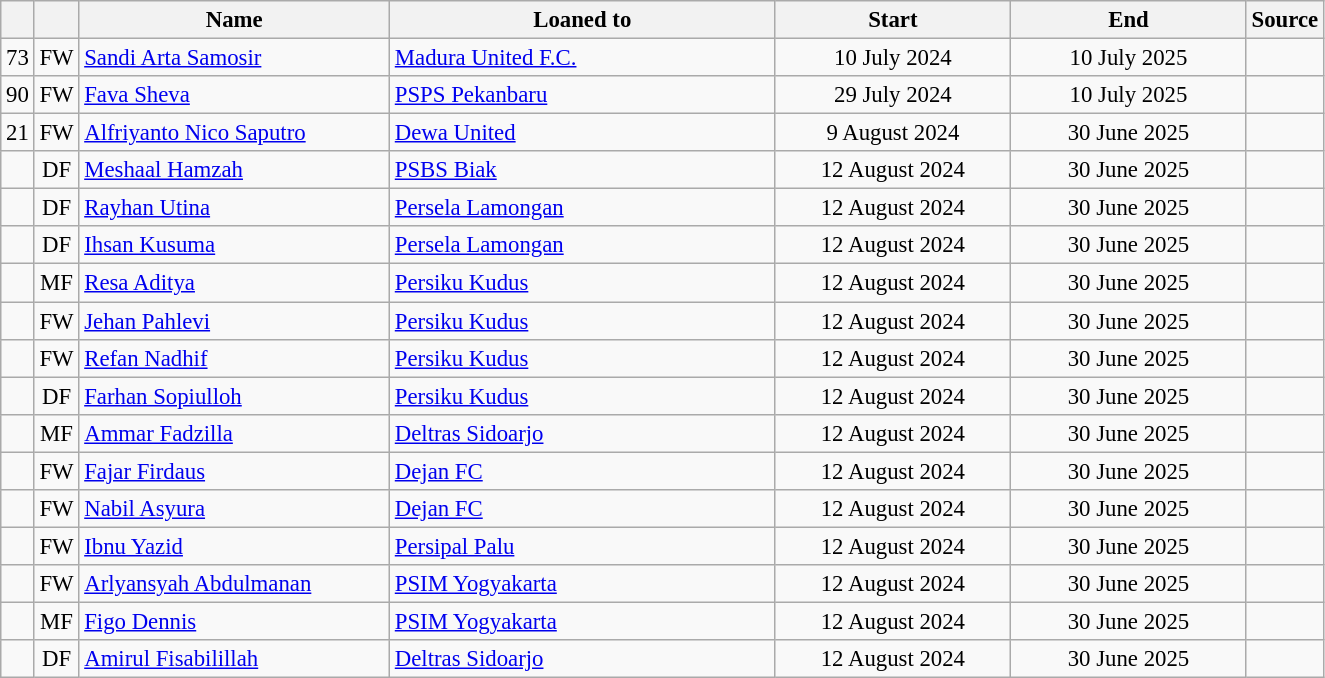<table class="wikitable plainrowheaders sortable" style="font-size:95%">
<tr>
<th></th>
<th></th>
<th scope="col" style="width:200px;">Name</th>
<th scope="col" style="width:250px;">Loaned to</th>
<th scope="col" style="width:150px;">Start</th>
<th scope="col" style="width:150px;">End</th>
<th>Source</th>
</tr>
<tr>
<td align=center>73</td>
<td align=center>FW</td>
<td> <a href='#'>Sandi Arta Samosir</a></td>
<td> <a href='#'>Madura United F.C.</a></td>
<td align=center>10 July 2024</td>
<td align=center>10 July 2025</td>
<td align=center></td>
</tr>
<tr>
<td align=center>90</td>
<td align=center>FW</td>
<td> <a href='#'>Fava Sheva</a></td>
<td> <a href='#'>PSPS Pekanbaru</a></td>
<td align=center>29 July 2024</td>
<td align=center>10 July 2025</td>
<td align=center></td>
</tr>
<tr>
<td align=center>21</td>
<td align=center>FW</td>
<td> <a href='#'>Alfriyanto Nico Saputro</a></td>
<td> <a href='#'>Dewa United</a></td>
<td align=center>9 August 2024</td>
<td align=center>30 June 2025</td>
<td align=center></td>
</tr>
<tr>
<td align=center></td>
<td align=center>DF</td>
<td> <a href='#'>Meshaal Hamzah</a></td>
<td> <a href='#'>PSBS Biak</a></td>
<td align=center>12 August 2024</td>
<td align=center>30 June 2025</td>
<td align=center></td>
</tr>
<tr>
<td align=center></td>
<td align=center>DF</td>
<td> <a href='#'>Rayhan Utina</a></td>
<td> <a href='#'>Persela Lamongan</a></td>
<td align=center>12 August 2024</td>
<td align=center>30 June 2025</td>
<td align=center></td>
</tr>
<tr>
<td align=center></td>
<td align=center>DF</td>
<td> <a href='#'>Ihsan Kusuma</a></td>
<td> <a href='#'>Persela Lamongan</a></td>
<td align=center>12 August 2024</td>
<td align=center>30 June 2025</td>
<td align=center></td>
</tr>
<tr>
<td align=center></td>
<td align=center>MF</td>
<td> <a href='#'>Resa Aditya</a></td>
<td> <a href='#'>Persiku Kudus</a></td>
<td align=center>12 August 2024</td>
<td align=center>30 June 2025</td>
<td align=center></td>
</tr>
<tr>
<td align=center></td>
<td align=center>FW</td>
<td> <a href='#'>Jehan Pahlevi</a></td>
<td> <a href='#'>Persiku Kudus</a></td>
<td align=center>12 August 2024</td>
<td align=center>30 June 2025</td>
<td align=center></td>
</tr>
<tr>
<td align=center></td>
<td align=center>FW</td>
<td> <a href='#'>Refan Nadhif</a></td>
<td> <a href='#'>Persiku Kudus</a></td>
<td align=center>12 August 2024</td>
<td align=center>30 June 2025</td>
<td align=center></td>
</tr>
<tr>
<td align=center></td>
<td align=center>DF</td>
<td> <a href='#'>Farhan Sopiulloh</a></td>
<td> <a href='#'>Persiku Kudus</a></td>
<td align=center>12 August 2024</td>
<td align=center>30 June 2025</td>
<td align=center></td>
</tr>
<tr>
<td align=center></td>
<td align=center>MF</td>
<td> <a href='#'>Ammar Fadzilla</a></td>
<td> <a href='#'>Deltras Sidoarjo</a></td>
<td align=center>12 August 2024</td>
<td align=center>30 June 2025</td>
<td align=center></td>
</tr>
<tr>
<td align=center></td>
<td align=center>FW</td>
<td> <a href='#'>Fajar Firdaus</a></td>
<td> <a href='#'>Dejan FC</a></td>
<td align=center>12 August 2024</td>
<td align=center>30 June 2025</td>
<td align=center></td>
</tr>
<tr>
<td align=center></td>
<td align=center>FW</td>
<td> <a href='#'>Nabil Asyura</a></td>
<td> <a href='#'>Dejan FC</a></td>
<td align=center>12 August 2024</td>
<td align=center>30 June 2025</td>
<td align=center></td>
</tr>
<tr>
<td align=center></td>
<td align=center>FW</td>
<td> <a href='#'>Ibnu Yazid</a></td>
<td> <a href='#'>Persipal Palu</a></td>
<td align=center>12 August 2024</td>
<td align=center>30 June 2025</td>
<td align=center></td>
</tr>
<tr>
<td align=center></td>
<td align=center>FW</td>
<td> <a href='#'>Arlyansyah Abdulmanan</a></td>
<td> <a href='#'>PSIM Yogyakarta</a></td>
<td align=center>12 August 2024</td>
<td align=center>30 June 2025</td>
<td align=center></td>
</tr>
<tr>
<td align=center></td>
<td align=center>MF</td>
<td> <a href='#'>Figo Dennis</a></td>
<td> <a href='#'>PSIM Yogyakarta</a></td>
<td align=center>12 August 2024</td>
<td align=center>30 June 2025</td>
<td align=center></td>
</tr>
<tr>
<td align=center></td>
<td align=center>DF</td>
<td> <a href='#'>Amirul Fisabilillah</a></td>
<td> <a href='#'>Deltras Sidoarjo</a></td>
<td align=center>12 August 2024</td>
<td align=center>30 June 2025</td>
<td align=center></td>
</tr>
</table>
